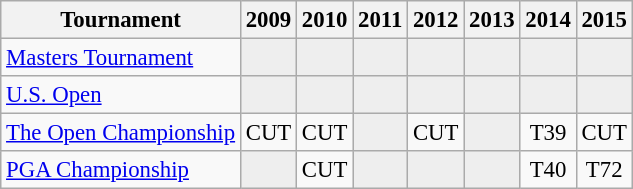<table class="wikitable" style="font-size:95%;text-align:center;">
<tr>
<th>Tournament</th>
<th>2009</th>
<th>2010</th>
<th>2011</th>
<th>2012</th>
<th>2013</th>
<th>2014</th>
<th>2015</th>
</tr>
<tr>
<td align=left><a href='#'>Masters Tournament</a></td>
<td style="background:#eeeeee;"></td>
<td style="background:#eeeeee;"></td>
<td style="background:#eeeeee;"></td>
<td style="background:#eeeeee;"></td>
<td style="background:#eeeeee;"></td>
<td style="background:#eeeeee;"></td>
<td style="background:#eeeeee;"></td>
</tr>
<tr>
<td align=left><a href='#'>U.S. Open</a></td>
<td style="background:#eeeeee;"></td>
<td style="background:#eeeeee;"></td>
<td style="background:#eeeeee;"></td>
<td style="background:#eeeeee;"></td>
<td style="background:#eeeeee;"></td>
<td style="background:#eeeeee;"></td>
<td style="background:#eeeeee;"></td>
</tr>
<tr>
<td align=left><a href='#'>The Open Championship</a></td>
<td>CUT</td>
<td>CUT</td>
<td style="background:#eeeeee;"></td>
<td>CUT</td>
<td style="background:#eeeeee;"></td>
<td>T39</td>
<td>CUT</td>
</tr>
<tr>
<td align=left><a href='#'>PGA Championship</a></td>
<td style="background:#eeeeee;"></td>
<td>CUT</td>
<td style="background:#eeeeee;"></td>
<td style="background:#eeeeee;"></td>
<td style="background:#eeeeee;"></td>
<td>T40</td>
<td>T72</td>
</tr>
</table>
